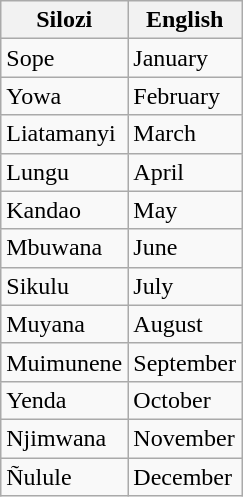<table class="wikitable">
<tr>
<th>Silozi</th>
<th>English</th>
</tr>
<tr>
<td>Sope</td>
<td>January</td>
</tr>
<tr>
<td>Yowa</td>
<td>February</td>
</tr>
<tr>
<td>Liatamanyi</td>
<td>March</td>
</tr>
<tr>
<td>Lungu</td>
<td>April</td>
</tr>
<tr>
<td>Kandao</td>
<td>May</td>
</tr>
<tr>
<td>Mbuwana</td>
<td>June</td>
</tr>
<tr>
<td>Sikulu</td>
<td>July</td>
</tr>
<tr>
<td>Muyana</td>
<td>August</td>
</tr>
<tr>
<td>Muimunene</td>
<td>September</td>
</tr>
<tr>
<td>Yenda</td>
<td>October</td>
</tr>
<tr>
<td>Njimwana</td>
<td>November</td>
</tr>
<tr>
<td>Ñulule</td>
<td>December</td>
</tr>
</table>
